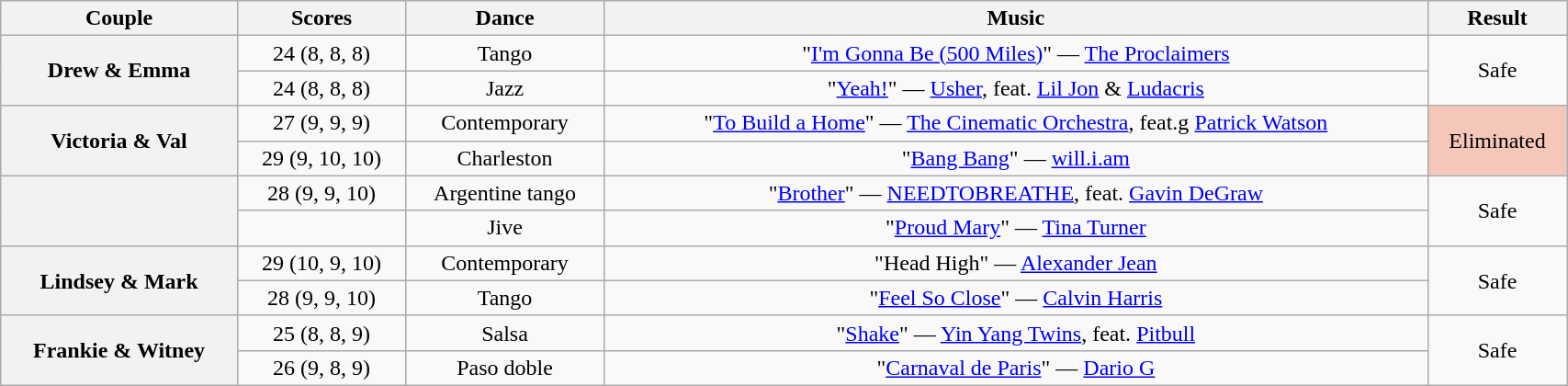<table class="wikitable sortable" style="text-align:center; width:90%">
<tr>
<th scope="col">Couple</th>
<th scope="col">Scores</th>
<th scope="col" class="unsortable">Dance</th>
<th scope="col" class="unsortable">Music</th>
<th scope="col" class="unsortable">Result</th>
</tr>
<tr>
<th scope="row" rowspan=2>Drew & Emma</th>
<td>24 (8, 8, 8)</td>
<td>Tango</td>
<td>"<a href='#'>I'm Gonna Be (500 Miles)</a>" — <a href='#'>The Proclaimers</a></td>
<td rowspan=2>Safe</td>
</tr>
<tr>
<td>24 (8, 8, 8)</td>
<td>Jazz</td>
<td>"<a href='#'>Yeah!</a>" — <a href='#'>Usher</a>, feat. <a href='#'>Lil Jon</a> & <a href='#'>Ludacris</a></td>
</tr>
<tr>
<th scope="row" rowspan=2>Victoria & Val</th>
<td>27 (9, 9, 9)</td>
<td>Contemporary</td>
<td>"<a href='#'>To Build a Home</a>" — <a href='#'>The Cinematic Orchestra</a>, feat.g <a href='#'>Patrick Watson</a></td>
<td rowspan=2 bgcolor=f4c7b8>Eliminated</td>
</tr>
<tr>
<td>29 (9, 10, 10)</td>
<td>Charleston</td>
<td>"<a href='#'>Bang Bang</a>" — <a href='#'>will.i.am</a></td>
</tr>
<tr>
<th scope="row" rowspan=2></th>
<td>28 (9, 9, 10)</td>
<td>Argentine tango</td>
<td>"<a href='#'>Brother</a>" — <a href='#'>NEEDTOBREATHE</a>, feat. <a href='#'>Gavin DeGraw</a></td>
<td rowspan=2>Safe</td>
</tr>
<tr>
<td></td>
<td>Jive</td>
<td>"<a href='#'>Proud Mary</a>" — <a href='#'>Tina Turner</a></td>
</tr>
<tr>
<th scope="row" rowspan=2>Lindsey & Mark</th>
<td>29 (10, 9, 10)</td>
<td>Contemporary</td>
<td>"Head High" — <a href='#'>Alexander Jean</a></td>
<td rowspan=2>Safe</td>
</tr>
<tr>
<td>28 (9, 9, 10)</td>
<td>Tango</td>
<td>"<a href='#'>Feel So Close</a>" — <a href='#'>Calvin Harris</a></td>
</tr>
<tr>
<th scope="row" rowspan=2>Frankie & Witney</th>
<td>25 (8, 8, 9)</td>
<td>Salsa</td>
<td>"<a href='#'>Shake</a>" — <a href='#'>Yin Yang Twins</a>, feat. <a href='#'>Pitbull</a></td>
<td rowspan=2>Safe</td>
</tr>
<tr>
<td>26 (9, 8, 9)</td>
<td>Paso doble</td>
<td>"<a href='#'>Carnaval de Paris</a>" — <a href='#'>Dario G</a></td>
</tr>
</table>
